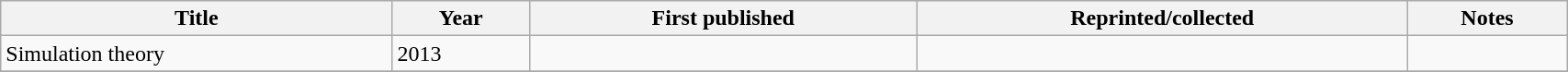<table class='wikitable sortable' width='90%'>
<tr>
<th width=25%>Title</th>
<th>Year</th>
<th>First published</th>
<th>Reprinted/collected</th>
<th>Notes</th>
</tr>
<tr>
<td>Simulation theory</td>
<td>2013</td>
<td></td>
<td></td>
<td></td>
</tr>
<tr>
</tr>
</table>
